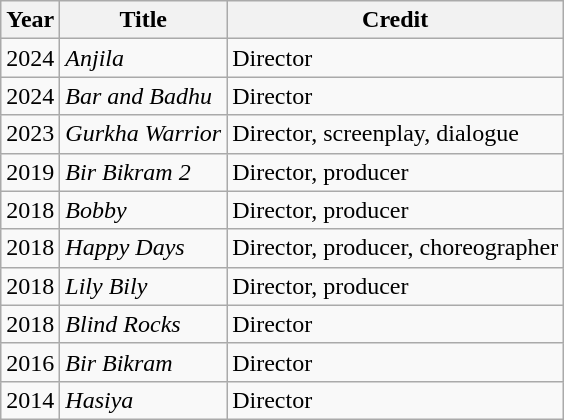<table class="wikitable">
<tr>
<th>Year</th>
<th>Title</th>
<th>Credit</th>
</tr>
<tr>
<td>2024</td>
<td><em>Anjila</em></td>
<td>Director</td>
</tr>
<tr>
<td>2024</td>
<td><em>Bar and Badhu</em></td>
<td>Director</td>
</tr>
<tr>
<td>2023</td>
<td><em>Gurkha Warrior</em></td>
<td>Director, screenplay, dialogue</td>
</tr>
<tr>
<td>2019</td>
<td><em>Bir Bikram 2</em></td>
<td>Director, producer</td>
</tr>
<tr>
<td>2018</td>
<td><em>Bobby</em></td>
<td>Director, producer</td>
</tr>
<tr>
<td>2018</td>
<td><em>Happy Days</em></td>
<td>Director, producer, choreographer</td>
</tr>
<tr>
<td>2018</td>
<td><em>Lily Bily</em></td>
<td>Director, producer</td>
</tr>
<tr>
<td>2018</td>
<td><em>Blind Rocks</em></td>
<td>Director</td>
</tr>
<tr>
<td>2016</td>
<td><em>Bir Bikram</em></td>
<td>Director</td>
</tr>
<tr>
<td>2014</td>
<td><em>Hasiya</em></td>
<td>Director</td>
</tr>
</table>
